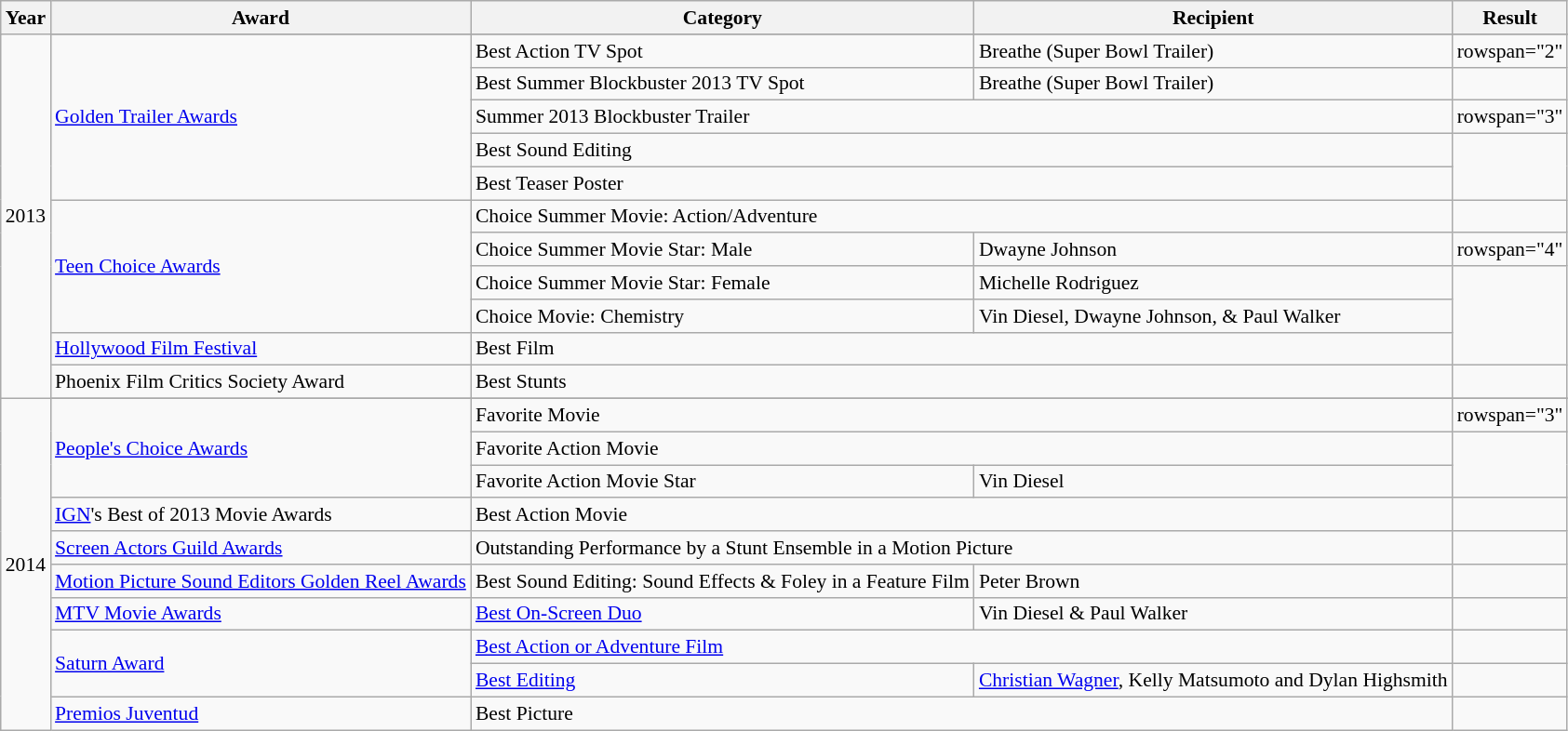<table class="wikitable" style="font-size:90%;">
<tr>
<th>Year</th>
<th>Award</th>
<th>Category</th>
<th>Recipient</th>
<th>Result</th>
</tr>
<tr>
<td rowspan="12">2013</td>
</tr>
<tr>
<td rowspan="5"><a href='#'>Golden Trailer Awards</a></td>
<td>Best Action TV Spot</td>
<td>Breathe (Super Bowl Trailer)</td>
<td>rowspan="2" </td>
</tr>
<tr>
<td>Best Summer Blockbuster 2013 TV Spot</td>
<td>Breathe (Super Bowl Trailer)</td>
</tr>
<tr>
<td colspan="2">Summer 2013 Blockbuster Trailer</td>
<td>rowspan="3" </td>
</tr>
<tr>
<td colspan="2">Best Sound Editing</td>
</tr>
<tr>
<td colspan="2">Best Teaser Poster</td>
</tr>
<tr>
<td rowspan="4"><a href='#'>Teen Choice Awards</a></td>
<td colspan="2">Choice Summer Movie: Action/Adventure</td>
<td></td>
</tr>
<tr>
<td>Choice Summer Movie Star: Male</td>
<td>Dwayne Johnson</td>
<td>rowspan="4" </td>
</tr>
<tr>
<td>Choice Summer Movie Star: Female</td>
<td>Michelle Rodriguez</td>
</tr>
<tr>
<td>Choice Movie: Chemistry</td>
<td>Vin Diesel, Dwayne Johnson, & Paul Walker</td>
</tr>
<tr>
<td rowspan="1"><a href='#'>Hollywood Film Festival</a></td>
<td colspan="2">Best Film</td>
</tr>
<tr>
<td rowspan"1">Phoenix Film Critics Society Award</td>
<td colspan="2">Best Stunts</td>
<td></td>
</tr>
<tr>
<td rowspan="11">2014</td>
</tr>
<tr>
<td rowspan="3"><a href='#'>People's Choice Awards</a></td>
<td colspan="2">Favorite Movie</td>
<td>rowspan="3" </td>
</tr>
<tr>
<td colspan="2">Favorite Action Movie</td>
</tr>
<tr>
<td>Favorite Action Movie Star</td>
<td>Vin Diesel</td>
</tr>
<tr>
<td rowspan="1"><a href='#'>IGN</a>'s Best of 2013 Movie Awards</td>
<td colspan="2">Best Action Movie</td>
<td></td>
</tr>
<tr>
<td rowspan="1"><a href='#'>Screen Actors Guild Awards</a></td>
<td colspan="2">Outstanding Performance by a Stunt Ensemble in a Motion Picture</td>
<td></td>
</tr>
<tr>
<td><a href='#'>Motion Picture Sound Editors Golden Reel Awards</a></td>
<td>Best Sound Editing: Sound Effects & Foley in a Feature Film</td>
<td>Peter Brown</td>
<td></td>
</tr>
<tr>
<td><a href='#'>MTV Movie Awards</a></td>
<td><a href='#'>Best On-Screen Duo</a></td>
<td>Vin Diesel & Paul Walker</td>
<td></td>
</tr>
<tr>
<td rowspan="2"><a href='#'>Saturn Award</a></td>
<td colspan="2"><a href='#'>Best Action or Adventure Film</a></td>
<td></td>
</tr>
<tr>
<td><a href='#'>Best Editing</a></td>
<td><a href='#'>Christian Wagner</a>, Kelly Matsumoto and Dylan Highsmith</td>
<td></td>
</tr>
<tr>
<td rowspan="1"><a href='#'>Premios Juventud</a></td>
<td colspan="2">Best Picture</td>
<td></td>
</tr>
</table>
